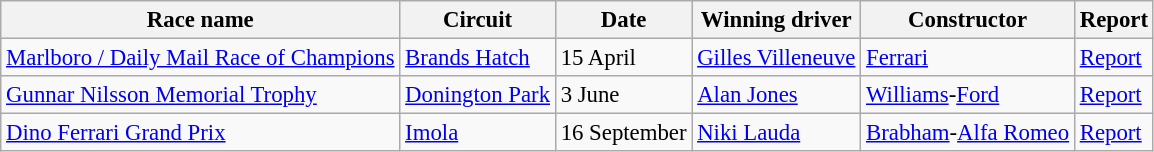<table class="wikitable" style="font-size:95%">
<tr>
<th>Race name</th>
<th>Circuit</th>
<th>Date</th>
<th>Winning driver</th>
<th>Constructor</th>
<th>Report</th>
</tr>
<tr>
<td> <a href='#'>Marlboro / Daily Mail Race of Champions</a></td>
<td><a href='#'>Brands Hatch</a></td>
<td>15 April</td>
<td> <a href='#'>Gilles Villeneuve</a></td>
<td> <a href='#'>Ferrari</a></td>
<td><a href='#'>Report</a></td>
</tr>
<tr>
<td> <a href='#'>Gunnar Nilsson Memorial Trophy</a></td>
<td><a href='#'>Donington Park</a></td>
<td>3 June</td>
<td> <a href='#'>Alan Jones</a></td>
<td> <a href='#'>Williams</a>-<a href='#'>Ford</a></td>
<td><a href='#'>Report</a></td>
</tr>
<tr>
<td> <a href='#'>Dino Ferrari Grand Prix</a></td>
<td><a href='#'>Imola</a></td>
<td>16 September</td>
<td> <a href='#'>Niki Lauda</a></td>
<td> <a href='#'>Brabham</a>-<a href='#'>Alfa Romeo</a></td>
<td><a href='#'>Report</a></td>
</tr>
</table>
